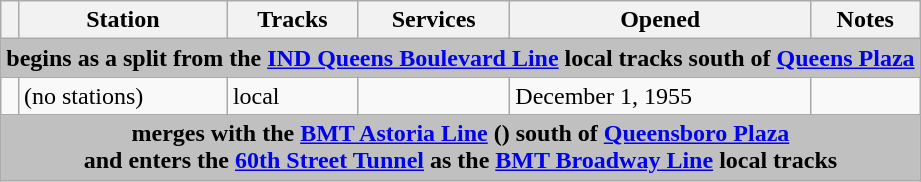<table class="wikitable">
<tr>
<th></th>
<th>Station</th>
<th>Tracks</th>
<th>Services</th>
<th>Opened</th>
<th>Notes</th>
</tr>
<tr>
<th colspan=6 style="background-color: silver;">begins as a split from the <a href='#'>IND Queens Boulevard Line</a> local tracks south of <a href='#'>Queens Plaza</a></th>
</tr>
<tr>
<td></td>
<td>(no stations)</td>
<td>local</td>
<td></td>
<td>December 1, 1955</td>
<td></td>
</tr>
<tr>
<th colspan=6 style="background-color: silver;">merges with the <a href='#'>BMT Astoria Line</a> () south of <a href='#'>Queensboro Plaza</a><br>and enters the <a href='#'>60th Street Tunnel</a> as the <a href='#'>BMT Broadway Line</a> local tracks</th>
</tr>
</table>
